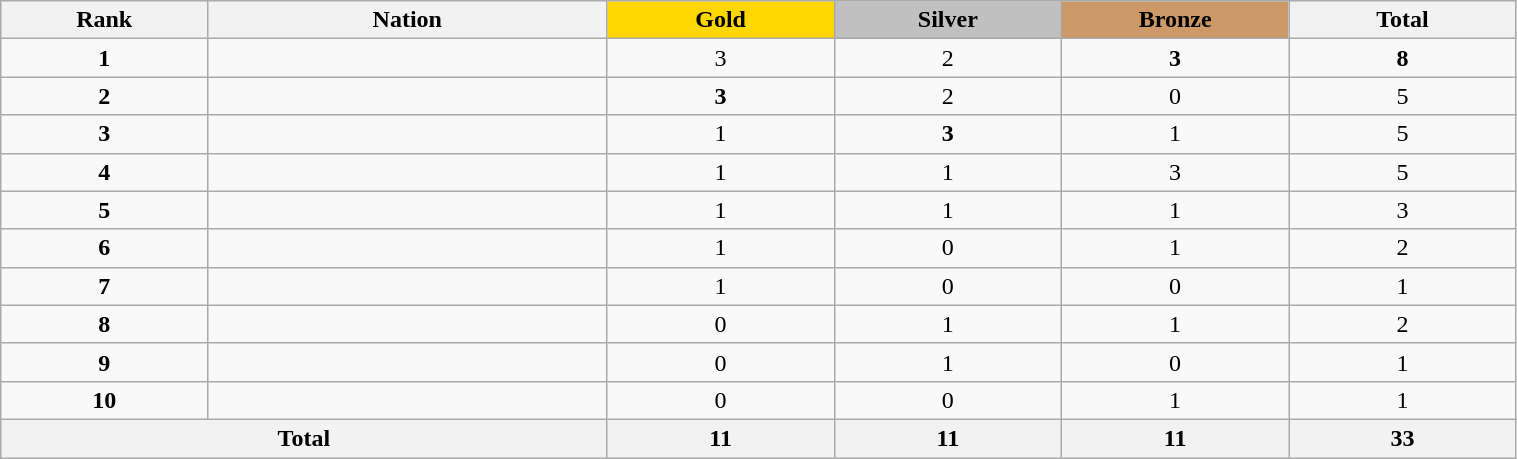<table class="wikitable collapsible autocollapse plainrowheaders" width=80% style="text-align:center;">
<tr style="background-color:#EDEDED;">
<th width=100px class="hintergrundfarbe5">Rank</th>
<th width=200px class="hintergrundfarbe6">Nation</th>
<th style="background:    gold; width:15%">Gold</th>
<th style="background:  silver; width:15%">Silver</th>
<th style="background: #CC9966; width:15%">Bronze</th>
<th class="hintergrundfarbe6" style="width:15%">Total</th>
</tr>
<tr>
<td><strong>1</strong></td>
<td align=left></td>
<td>3</td>
<td>2</td>
<td><strong>3</strong></td>
<td><strong>8</strong></td>
</tr>
<tr>
<td><strong>2</strong></td>
<td align=left></td>
<td><strong>3</strong></td>
<td>2</td>
<td>0</td>
<td>5</td>
</tr>
<tr>
<td><strong>3</strong></td>
<td align=left><em></em></td>
<td>1</td>
<td><strong>3</strong></td>
<td>1</td>
<td>5</td>
</tr>
<tr>
<td><strong>4</strong></td>
<td align=left></td>
<td>1</td>
<td>1</td>
<td>3</td>
<td>5</td>
</tr>
<tr>
<td><strong>5</strong></td>
<td align=left></td>
<td>1</td>
<td>1</td>
<td>1</td>
<td>3</td>
</tr>
<tr>
<td><strong>6</strong></td>
<td align=left></td>
<td>1</td>
<td>0</td>
<td>1</td>
<td>2</td>
</tr>
<tr>
<td><strong>7</strong></td>
<td align=left></td>
<td>1</td>
<td>0</td>
<td>0</td>
<td>1</td>
</tr>
<tr>
<td><strong>8</strong></td>
<td align=left><em></em></td>
<td>0</td>
<td>1</td>
<td>1</td>
<td>2</td>
</tr>
<tr>
<td><strong>9</strong></td>
<td align=left></td>
<td>0</td>
<td>1</td>
<td>0</td>
<td>1</td>
</tr>
<tr>
<td><strong>10</strong></td>
<td align=left></td>
<td>0</td>
<td>0</td>
<td>1</td>
<td>1</td>
</tr>
<tr>
<th colspan=2>Total</th>
<th>11</th>
<th>11</th>
<th>11</th>
<th>33</th>
</tr>
</table>
